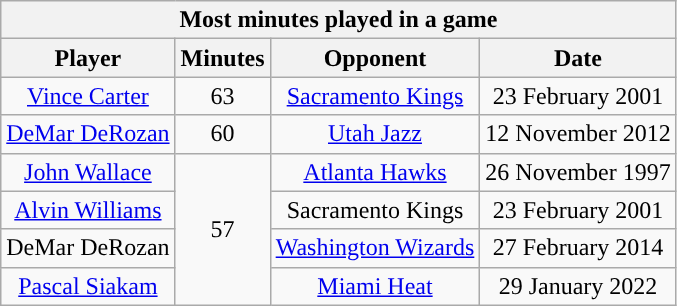<table class="wikitable sortable" style="text-align:center">
<tr>
<th colspan="4">Most minutes played in a game</th>
</tr>
<tr>
<th>Player</th>
<th>Minutes</th>
<th>Opponent</th>
<th>Date</th>
</tr>
<tr>
<td><a href='#'>Vince Carter</a></td>
<td>63</td>
<td><a href='#'>Sacramento Kings</a></td>
<td>23 February 2001</td>
</tr>
<tr>
<td><a href='#'>DeMar DeRozan</a></td>
<td>60</td>
<td><a href='#'>Utah Jazz</a></td>
<td>12 November 2012</td>
</tr>
<tr>
<td><a href='#'>John Wallace</a></td>
<td rowspan=4>57</td>
<td><a href='#'>Atlanta Hawks</a></td>
<td>26 November 1997</td>
</tr>
<tr>
<td><a href='#'>Alvin Williams</a></td>
<td>Sacramento Kings</td>
<td>23 February 2001</td>
</tr>
<tr>
<td>DeMar DeRozan</td>
<td><a href='#'>Washington Wizards</a></td>
<td>27 February 2014</td>
</tr>
<tr>
<td><a href='#'>Pascal Siakam</a></td>
<td><a href='#'>Miami Heat</a></td>
<td>29 January 2022</td>
</tr>
</table>
